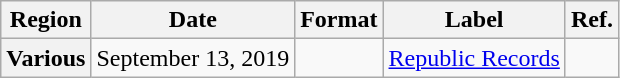<table class="wikitable plainrowheaders">
<tr>
<th scope="col">Region</th>
<th scope="col">Date</th>
<th scope="col">Format</th>
<th scope="col">Label</th>
<th scope="col">Ref.</th>
</tr>
<tr>
<th scope="row">Various</th>
<td>September 13, 2019</td>
<td></td>
<td><a href='#'>Republic Records</a></td>
<td></td>
</tr>
</table>
